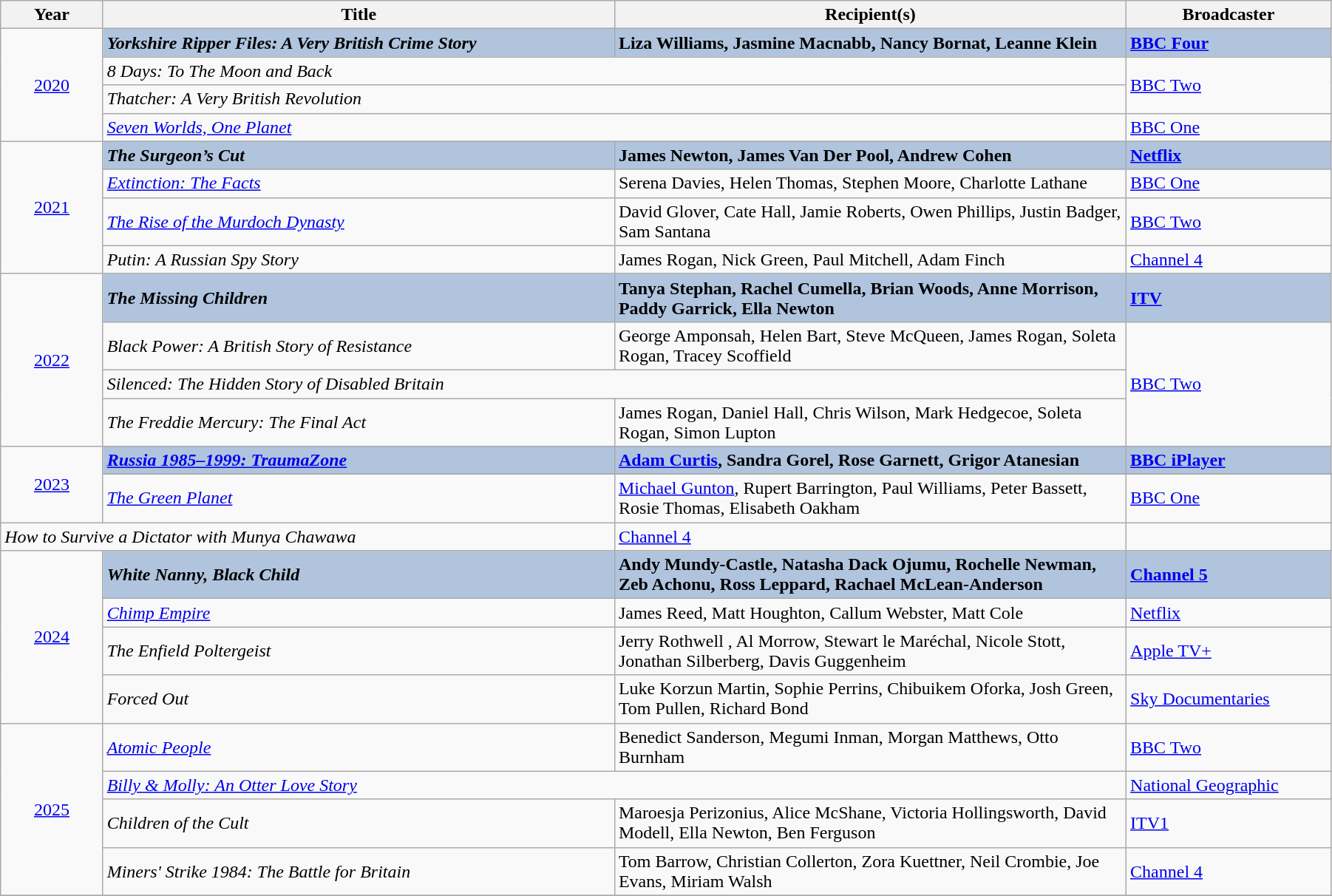<table class="wikitable" width="95%">
<tr>
<th width=5%>Year</th>
<th width=25%>Title</th>
<th width=25%><strong>Recipient(s)</strong></th>
<th width=10%><strong>Broadcaster</strong></th>
</tr>
<tr>
<td rowspan="4" style="text-align:center;"><a href='#'>2020</a><br></td>
<td style="background:#B0C4DE;"><strong><em>Yorkshire Ripper Files: A Very British Crime Story</em></strong></td>
<td style="background:#B0C4DE;"><strong>Liza Williams, Jasmine Macnabb, Nancy Bornat, Leanne Klein</strong></td>
<td style="background:#B0C4DE;"><strong><a href='#'>BBC Four</a></strong></td>
</tr>
<tr>
<td colspan="2"><em>8 Days: To The Moon and Back</em></td>
<td rowspan="2"><a href='#'>BBC Two</a></td>
</tr>
<tr>
<td colspan="2"><em>Thatcher: A Very British Revolution</em></td>
</tr>
<tr>
<td colspan="2"><em><a href='#'>Seven Worlds, One Planet</a></em></td>
<td><a href='#'>BBC One</a></td>
</tr>
<tr>
<td rowspan="4" style="text-align:center;"><a href='#'>2021</a><br></td>
<td style="background:#B0C4DE;"><strong><em>The Surgeon’s Cut</em></strong></td>
<td style="background:#B0C4DE;"><strong>James Newton, James Van Der Pool, Andrew Cohen</strong></td>
<td style="background:#B0C4DE;"><strong><a href='#'>Netflix</a></strong></td>
</tr>
<tr>
<td><em><a href='#'>Extinction: The Facts</a></em></td>
<td>Serena Davies, Helen Thomas, Stephen Moore, Charlotte Lathane</td>
<td><a href='#'>BBC One</a></td>
</tr>
<tr>
<td><em><a href='#'>The Rise of the Murdoch Dynasty</a></em></td>
<td>David Glover, Cate Hall, Jamie Roberts, Owen Phillips, Justin Badger, Sam Santana</td>
<td><a href='#'>BBC Two</a></td>
</tr>
<tr>
<td><em>Putin: A Russian Spy Story</em></td>
<td>James Rogan, Nick Green, Paul Mitchell, Adam Finch</td>
<td><a href='#'>Channel 4</a></td>
</tr>
<tr>
<td rowspan="4" style="text-align:center;"><a href='#'>2022</a><br></td>
<td style="background:#B0C4DE;"><strong><em>The Missing Children</em></strong></td>
<td style="background:#B0C4DE;"><strong>Tanya Stephan, Rachel Cumella, Brian Woods, Anne Morrison, Paddy Garrick, Ella Newton</strong></td>
<td style="background:#B0C4DE;"><strong><a href='#'>ITV</a></strong></td>
</tr>
<tr>
<td><em>Black Power: A British Story of Resistance</em></td>
<td>George Amponsah, Helen Bart, Steve McQueen, James Rogan, Soleta Rogan, Tracey Scoffield</td>
<td rowspan="3"><a href='#'>BBC Two</a></td>
</tr>
<tr>
<td colspan="2"><em>Silenced: The Hidden Story of Disabled Britain</em></td>
</tr>
<tr>
<td><em>The Freddie Mercury: The Final Act</em></td>
<td>James Rogan, Daniel Hall, Chris Wilson, Mark Hedgecoe, Soleta Rogan, Simon Lupton</td>
</tr>
<tr>
<td rowspan="3" style="text-align:center;"><a href='#'>2023</a><br></td>
<td style="background:#B0C4DE;"><strong><em><a href='#'>Russia 1985–1999: TraumaZone</a></em></strong></td>
<td style="background:#B0C4DE;"><strong><a href='#'>Adam Curtis</a>, Sandra Gorel, Rose Garnett, Grigor Atanesian</strong></td>
<td style="background:#B0C4DE;"><strong><a href='#'>BBC iPlayer</a></strong></td>
</tr>
<tr | colspan="2"| >
</tr>
<tr>
<td><em><a href='#'>The Green Planet</a></em></td>
<td><a href='#'>Michael Gunton</a>, Rupert Barrington, Paul Williams, Peter Bassett, Rosie Thomas, Elisabeth Oakham</td>
<td><a href='#'>BBC One</a></td>
</tr>
<tr>
<td colspan="2"><em>How to Survive a Dictator with Munya Chawawa</em></td>
<td><a href='#'>Channel 4</a></td>
</tr>
<tr>
<td rowspan="4" style="text-align:center;"><a href='#'>2024</a><br></td>
<td style="background:#B0C4DE;"><strong><em>White Nanny, Black Child</em></strong></td>
<td style="background:#B0C4DE;"><strong>Andy Mundy-Castle, Natasha Dack Ojumu, Rochelle Newman, Zeb Achonu, Ross Leppard, Rachael McLean-Anderson</strong></td>
<td style="background:#B0C4DE;"><strong><a href='#'>Channel 5</a></strong></td>
</tr>
<tr>
<td><em><a href='#'>Chimp Empire</a></em></td>
<td>James Reed, Matt Houghton, Callum Webster, Matt Cole</td>
<td><a href='#'>Netflix</a></td>
</tr>
<tr>
<td><em>The Enfield Poltergeist</em></td>
<td>Jerry Rothwell , Al Morrow, Stewart le Maréchal, Nicole Stott, Jonathan Silberberg, Davis Guggenheim</td>
<td><a href='#'>Apple TV+</a></td>
</tr>
<tr>
<td><em>Forced Out</em></td>
<td>Luke Korzun Martin, Sophie Perrins, Chibuikem Oforka, Josh Green, Tom Pullen, Richard Bond</td>
<td><a href='#'>Sky Documentaries</a></td>
</tr>
<tr>
<td rowspan="4" style="text-align:center;"><a href='#'>2025</a><br></td>
<td><em><a href='#'>Atomic People</a></em></td>
<td>Benedict Sanderson, Megumi Inman, Morgan Matthews, Otto Burnham</td>
<td><a href='#'>BBC Two</a></td>
</tr>
<tr>
<td colspan="2"><em><a href='#'>Billy & Molly: An Otter Love Story</a></em></td>
<td><a href='#'>National Geographic</a></td>
</tr>
<tr>
<td><em>Children of the Cult</em></td>
<td>Maroesja Perizonius, Alice McShane, Victoria Hollingsworth, David Modell, Ella Newton, Ben Ferguson</td>
<td><a href='#'>ITV1</a></td>
</tr>
<tr>
<td><em>Miners' Strike 1984: The Battle for Britain</em></td>
<td>Tom Barrow, Christian Collerton, Zora Kuettner, Neil Crombie, Joe Evans, Miriam Walsh</td>
<td><a href='#'>Channel 4</a></td>
</tr>
<tr>
</tr>
</table>
